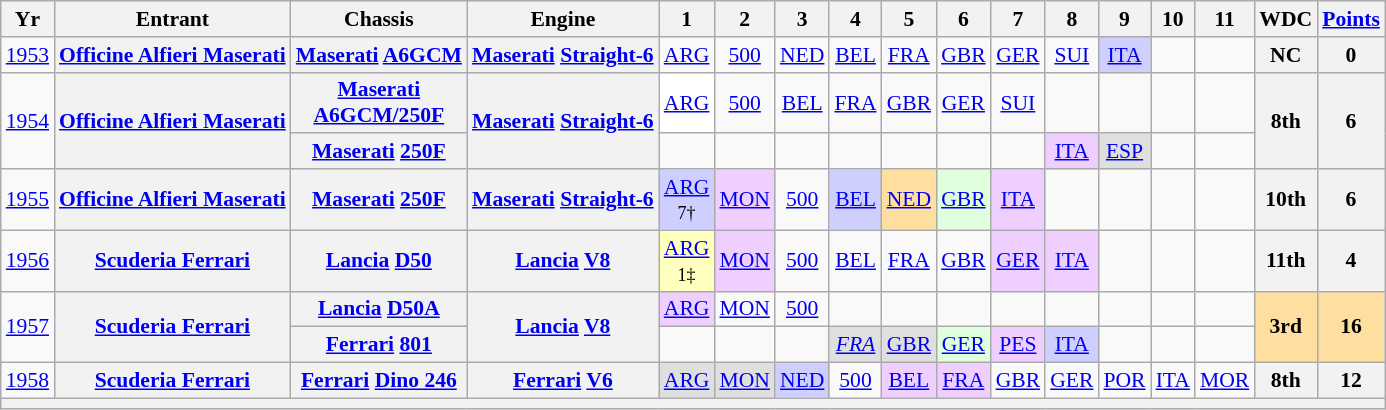<table class="wikitable" style="text-align:center; font-size:90%">
<tr>
<th>Yr</th>
<th>Entrant</th>
<th>Chassis</th>
<th>Engine</th>
<th>1</th>
<th>2</th>
<th>3</th>
<th>4</th>
<th>5</th>
<th>6</th>
<th>7</th>
<th>8</th>
<th>9</th>
<th>10</th>
<th>11</th>
<th>WDC</th>
<th><a href='#'>Points</a></th>
</tr>
<tr>
<td><a href='#'>1953</a></td>
<th><a href='#'>Officine Alfieri Maserati</a></th>
<th><a href='#'>Maserati</a> <a href='#'>A6GCM</a></th>
<th><a href='#'>Maserati</a> <a href='#'>Straight-6</a></th>
<td><a href='#'>ARG</a></td>
<td><a href='#'>500</a></td>
<td><a href='#'>NED</a></td>
<td><a href='#'>BEL</a></td>
<td><a href='#'>FRA</a></td>
<td><a href='#'>GBR</a></td>
<td><a href='#'>GER</a></td>
<td><a href='#'>SUI</a></td>
<td style="background:#CFCFFF;"><a href='#'>ITA</a><br></td>
<td></td>
<td></td>
<th>NC</th>
<th>0</th>
</tr>
<tr>
<td rowspan=2><a href='#'>1954</a></td>
<th rowspan=2><a href='#'>Officine Alfieri Maserati</a></th>
<th><a href='#'>Maserati</a><br><a href='#'>A6GCM/250F</a></th>
<th rowspan=2><a href='#'>Maserati</a> <a href='#'>Straight-6</a></th>
<td style="background:#FFFFFF;"><a href='#'>ARG</a> <br></td>
<td><a href='#'>500</a></td>
<td><a href='#'>BEL</a></td>
<td><a href='#'>FRA</a></td>
<td><a href='#'>GBR</a></td>
<td><a href='#'>GER</a></td>
<td><a href='#'>SUI</a></td>
<td></td>
<td></td>
<td></td>
<td></td>
<th rowspan=2>8th</th>
<th rowspan=2>6</th>
</tr>
<tr>
<th><a href='#'>Maserati</a> <a href='#'>250F</a></th>
<td></td>
<td></td>
<td></td>
<td></td>
<td></td>
<td></td>
<td></td>
<td style="background:#EFCFFF;"><a href='#'>ITA</a><br></td>
<td style="background:#DFDFDF;"><a href='#'>ESP</a><br></td>
<td></td>
<td></td>
</tr>
<tr>
<td><a href='#'>1955</a></td>
<th><a href='#'>Officine Alfieri Maserati</a></th>
<th><a href='#'>Maserati</a> <a href='#'>250F</a></th>
<th><a href='#'>Maserati</a> <a href='#'>Straight-6</a></th>
<td style="background:#CFCFFF;"><a href='#'>ARG</a><br><small>7†</small></td>
<td style="background:#EFCFFF;"><a href='#'>MON</a><br></td>
<td><a href='#'>500</a></td>
<td style="background:#CFCFFF;"><a href='#'>BEL</a><br></td>
<td style="background:#FFDF9F;"><a href='#'>NED</a><br></td>
<td style="background:#DFFFDF;"><a href='#'>GBR</a><br></td>
<td style="background:#EFCFFF;"><a href='#'>ITA</a><br></td>
<td></td>
<td></td>
<td></td>
<td></td>
<th>10th</th>
<th>6</th>
</tr>
<tr>
<td><a href='#'>1956</a></td>
<th><a href='#'>Scuderia Ferrari</a></th>
<th><a href='#'>Lancia</a> <a href='#'>D50</a></th>
<th><a href='#'>Lancia</a> <a href='#'>V8</a></th>
<td style="background:#FFFFBF;"><a href='#'>ARG</a><br><small>1‡</small></td>
<td style="background:#EFCFFF;"><a href='#'>MON</a><br></td>
<td><a href='#'>500</a></td>
<td><a href='#'>BEL</a></td>
<td><a href='#'>FRA</a></td>
<td><a href='#'>GBR</a></td>
<td style="background:#EFCFFF;"><a href='#'>GER</a><br></td>
<td style="background:#EFCFFF;"><a href='#'>ITA</a><br></td>
<td></td>
<td></td>
<td></td>
<th>11th</th>
<th>4</th>
</tr>
<tr>
<td rowspan=2><a href='#'>1957</a></td>
<th rowspan=2><a href='#'>Scuderia Ferrari</a></th>
<th><a href='#'>Lancia</a> <a href='#'>D50A</a></th>
<th rowspan=2><a href='#'>Lancia</a> <a href='#'>V8</a></th>
<td style="background:#EFCFFF;"><a href='#'>ARG</a><br></td>
<td><a href='#'>MON</a></td>
<td><a href='#'>500</a></td>
<td></td>
<td></td>
<td></td>
<td></td>
<td></td>
<td></td>
<td></td>
<td></td>
<td rowspan="2" style="background:#FFDF9F;"><strong>3rd</strong></td>
<td rowspan="2" style="background:#FFDF9F;"><strong>16</strong></td>
</tr>
<tr>
<th><a href='#'>Ferrari</a> <a href='#'>801</a></th>
<td></td>
<td></td>
<td></td>
<td style="background:#DFDFDF;"><em><a href='#'>FRA</a></em><br></td>
<td style="background:#DFDFDF;"><a href='#'>GBR</a><br></td>
<td style="background:#DFFFDF;"><a href='#'>GER</a><br></td>
<td style="background:#EFCFFF;"><a href='#'>PES</a><br></td>
<td style="background:#CFCFFF;"><a href='#'>ITA</a><br></td>
<td></td>
<td></td>
<td></td>
</tr>
<tr>
<td><a href='#'>1958</a></td>
<th><a href='#'>Scuderia Ferrari</a></th>
<th><a href='#'>Ferrari</a> <a href='#'>Dino 246</a></th>
<th><a href='#'>Ferrari</a> <a href='#'>V6</a></th>
<td style="background:#DFDFDF;"><a href='#'>ARG</a><br></td>
<td style="background:#DFDFDF;"><a href='#'>MON</a><br></td>
<td style="background:#CFCFFF;"><a href='#'>NED</a><br></td>
<td><a href='#'>500</a></td>
<td style="background:#EFCFFF;"><a href='#'>BEL</a><br></td>
<td style="background:#EFCFFF;"><a href='#'>FRA</a><br></td>
<td><a href='#'>GBR</a></td>
<td><a href='#'>GER</a></td>
<td><a href='#'>POR</a></td>
<td><a href='#'>ITA</a></td>
<td><a href='#'>MOR</a></td>
<th>8th</th>
<th>12</th>
</tr>
<tr>
<th colspan="18"></th>
</tr>
</table>
